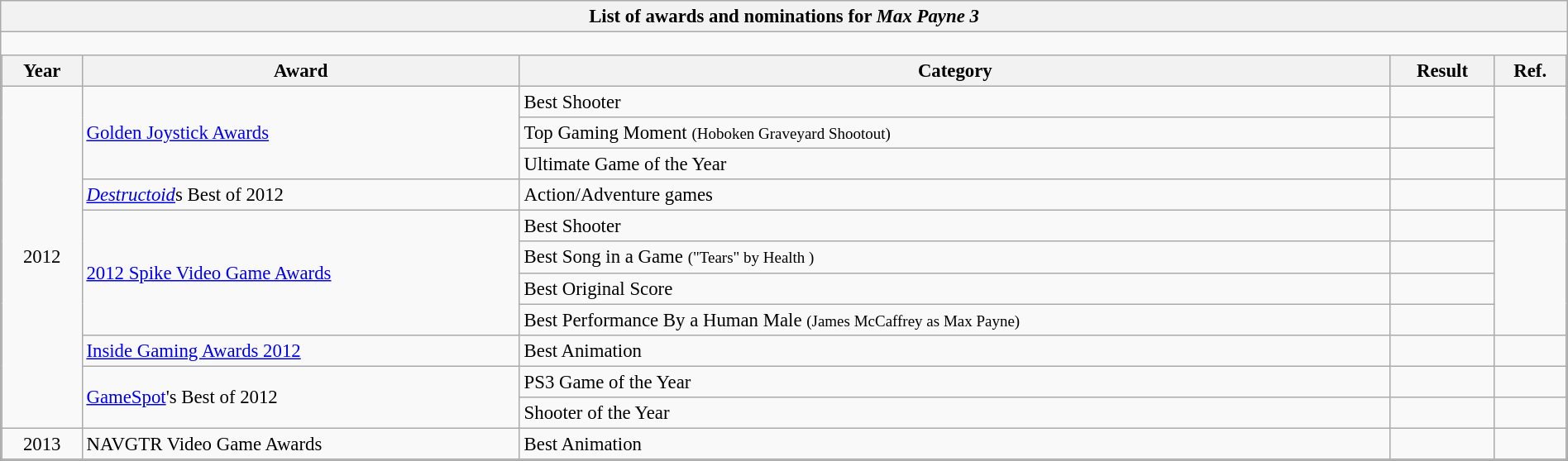<table class="wikitable collapsible collapsed" style="font-size: 95%; width:100%;">
<tr style="vertical-align:bottom;">
<th>List of awards and nominations for <em>Max Payne 3</em></th>
</tr>
<tr style="vertical-align:bottom;">
<td style="padding:0; border:none;"><br><table class="wikitable" style="border:none; margin:0; width:100%;">
<tr>
<th>Year</th>
<th>Award</th>
<th>Category</th>
<th>Result</th>
<th class="unsortable">Ref.</th>
</tr>
<tr>
<td rowspan="11" style="text-align:center;">2012</td>
<td rowspan="3"><a href='#'>Golden Joystick Awards</a></td>
<td>Best Shooter</td>
<td></td>
<td rowspan="3" style="text-align:center;"></td>
</tr>
<tr>
<td>Top Gaming Moment <small>(Hoboken Graveyard Shootout)</small></td>
<td></td>
</tr>
<tr>
<td>Ultimate Game of the Year</td>
<td></td>
</tr>
<tr>
<td><em><a href='#'>Destructoid</a></em>s Best of 2012</td>
<td>Action/Adventure games</td>
<td></td>
<td style="text-align:center;"></td>
</tr>
<tr>
<td rowspan="4"><a href='#'>2012 Spike Video Game Awards</a></td>
<td>Best Shooter</td>
<td></td>
<td rowspan="4" style="text-align:center;"></td>
</tr>
<tr>
<td>Best Song in a Game <small>("Tears" by Health )</small></td>
<td></td>
</tr>
<tr>
<td>Best Original Score</td>
<td></td>
</tr>
<tr>
<td>Best Performance By a Human Male <small>(James McCaffrey as Max Payne)</small></td>
<td></td>
</tr>
<tr>
<td><a href='#'>Inside Gaming Awards 2012</a></td>
<td>Best Animation</td>
<td></td>
<td style="text-align:center;"></td>
</tr>
<tr>
<td rowspan="2"><a href='#'>GameSpot</a>'s Best of 2012</td>
<td>PS3 Game of the Year</td>
<td></td>
<td style="text-align:center;"></td>
</tr>
<tr>
<td>Shooter of the Year</td>
<td></td>
<td style="text-align:center;"></td>
</tr>
<tr>
<td style="text-align:center;">2013</td>
<td>NAVGTR Video Game Awards</td>
<td>Best Animation</td>
<td></td>
<td style="text-align:center;"></td>
</tr>
</table>
</td>
</tr>
</table>
